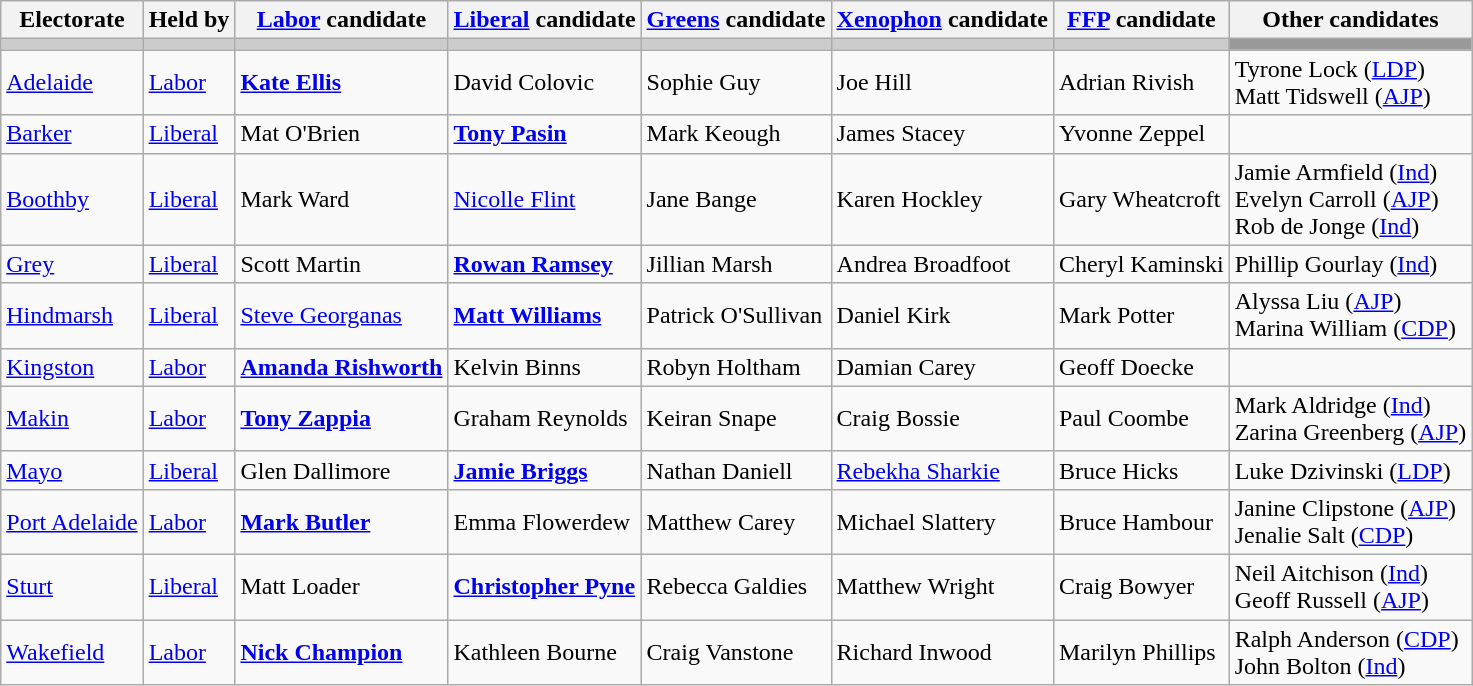<table class="wikitable">
<tr>
<th>Electorate</th>
<th>Held by</th>
<th><a href='#'>Labor</a> candidate</th>
<th><a href='#'>Liberal</a> candidate</th>
<th><a href='#'>Greens</a> candidate</th>
<th><a href='#'>Xenophon</a> candidate</th>
<th><a href='#'>FFP</a> candidate</th>
<th>Other candidates</th>
</tr>
<tr style="background:#ccc;">
<td></td>
<td></td>
<td></td>
<td></td>
<td></td>
<td></td>
<td></td>
<td style="background:#999;"></td>
</tr>
<tr>
<td><a href='#'>Adelaide</a></td>
<td><a href='#'>Labor</a></td>
<td><strong><a href='#'>Kate Ellis</a></strong></td>
<td>David Colovic</td>
<td>Sophie Guy</td>
<td>Joe Hill</td>
<td>Adrian Rivish</td>
<td>Tyrone Lock (<a href='#'>LDP</a>) <br> Matt Tidswell (<a href='#'>AJP</a>)</td>
</tr>
<tr>
<td><a href='#'>Barker</a></td>
<td><a href='#'>Liberal</a></td>
<td>Mat O'Brien</td>
<td><strong><a href='#'>Tony Pasin</a></strong></td>
<td>Mark Keough</td>
<td>James Stacey</td>
<td>Yvonne Zeppel</td>
<td></td>
</tr>
<tr>
<td><a href='#'>Boothby</a></td>
<td><a href='#'>Liberal</a></td>
<td>Mark Ward</td>
<td><a href='#'>Nicolle Flint</a></td>
<td>Jane Bange</td>
<td>Karen Hockley</td>
<td>Gary Wheatcroft</td>
<td>Jamie Armfield (<a href='#'>Ind</a>) <br> Evelyn Carroll (<a href='#'>AJP</a>) <br>Rob de Jonge (<a href='#'>Ind</a>)</td>
</tr>
<tr>
<td><a href='#'>Grey</a></td>
<td><a href='#'>Liberal</a></td>
<td>Scott Martin</td>
<td><strong><a href='#'>Rowan Ramsey</a></strong></td>
<td>Jillian Marsh</td>
<td>Andrea Broadfoot</td>
<td>Cheryl Kaminski</td>
<td>Phillip Gourlay (<a href='#'>Ind</a>)</td>
</tr>
<tr>
<td><a href='#'>Hindmarsh</a></td>
<td><a href='#'>Liberal</a></td>
<td><a href='#'>Steve Georganas</a></td>
<td><strong><a href='#'>Matt Williams</a></strong></td>
<td>Patrick O'Sullivan</td>
<td>Daniel Kirk</td>
<td>Mark Potter</td>
<td>Alyssa Liu (<a href='#'>AJP</a>) <br> Marina William (<a href='#'>CDP</a>)</td>
</tr>
<tr>
<td><a href='#'>Kingston</a></td>
<td><a href='#'>Labor</a></td>
<td><strong><a href='#'>Amanda Rishworth</a></strong></td>
<td>Kelvin Binns</td>
<td>Robyn Holtham</td>
<td>Damian Carey</td>
<td>Geoff Doecke</td>
<td></td>
</tr>
<tr>
<td><a href='#'>Makin</a></td>
<td><a href='#'>Labor</a></td>
<td><strong><a href='#'>Tony Zappia</a></strong></td>
<td>Graham Reynolds</td>
<td>Keiran Snape</td>
<td>Craig Bossie</td>
<td>Paul Coombe</td>
<td>Mark Aldridge (<a href='#'>Ind</a>) <br> Zarina Greenberg (<a href='#'>AJP</a>)</td>
</tr>
<tr>
<td><a href='#'>Mayo</a></td>
<td><a href='#'>Liberal</a></td>
<td>Glen Dallimore</td>
<td><strong><a href='#'>Jamie Briggs</a></strong></td>
<td>Nathan Daniell</td>
<td><a href='#'>Rebekha Sharkie</a></td>
<td>Bruce Hicks</td>
<td>Luke Dzivinski (<a href='#'>LDP</a>)</td>
</tr>
<tr>
<td><a href='#'>Port Adelaide</a></td>
<td><a href='#'>Labor</a></td>
<td><strong><a href='#'>Mark Butler</a></strong></td>
<td>Emma Flowerdew</td>
<td>Matthew Carey</td>
<td>Michael Slattery</td>
<td>Bruce Hambour</td>
<td>Janine Clipstone (<a href='#'>AJP</a>) <br> Jenalie Salt (<a href='#'>CDP</a>)</td>
</tr>
<tr>
<td><a href='#'>Sturt</a></td>
<td><a href='#'>Liberal</a></td>
<td>Matt Loader</td>
<td><strong><a href='#'>Christopher Pyne</a></strong></td>
<td>Rebecca Galdies</td>
<td>Matthew Wright</td>
<td>Craig Bowyer</td>
<td>Neil Aitchison (<a href='#'>Ind</a>) <br> Geoff Russell (<a href='#'>AJP</a>)</td>
</tr>
<tr>
<td><a href='#'>Wakefield</a></td>
<td><a href='#'>Labor</a></td>
<td><strong><a href='#'>Nick Champion</a></strong></td>
<td>Kathleen Bourne</td>
<td>Craig Vanstone</td>
<td>Richard Inwood</td>
<td>Marilyn Phillips</td>
<td>Ralph Anderson (<a href='#'>CDP</a>) <br> John Bolton (<a href='#'>Ind</a>)</td>
</tr>
</table>
